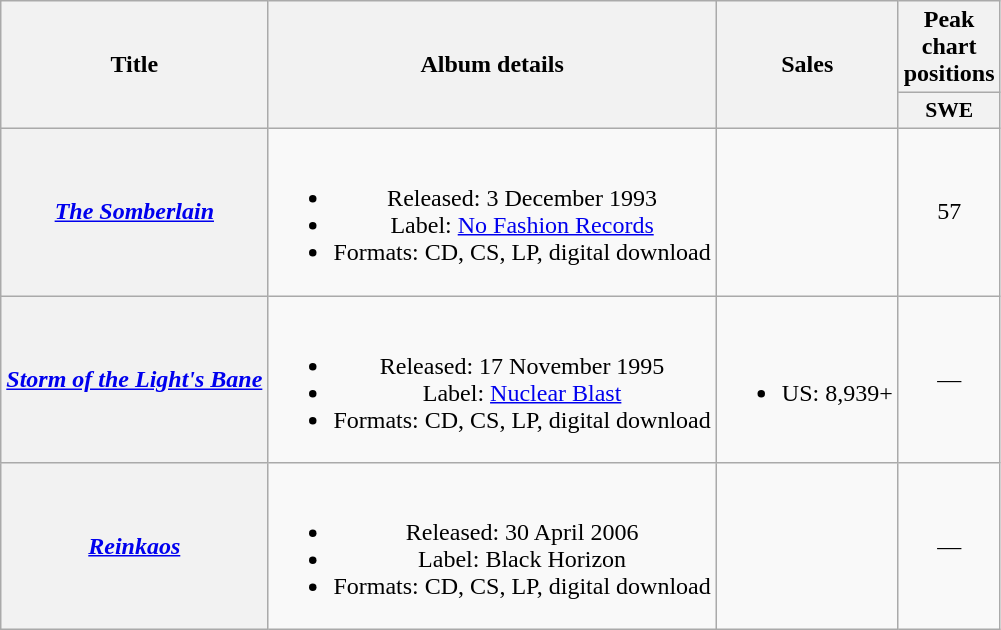<table class="wikitable plainrowheaders" style="text-align:center;">
<tr>
<th scope="col" rowspan="2">Title</th>
<th scope="col" rowspan="2">Album details</th>
<th scope="col" rowspan="2">Sales</th>
<th scope="col" colspan="1">Peak chart positions</th>
</tr>
<tr>
<th scope="col" style="width:3em;font-size:90%;">SWE<br></th>
</tr>
<tr>
<th scope="row"><em><a href='#'>The Somberlain</a></em></th>
<td><br><ul><li>Released: 3 December 1993</li><li>Label: <a href='#'>No Fashion Records</a></li><li>Formats: CD, CS, LP, digital download</li></ul></td>
<td></td>
<td>57</td>
</tr>
<tr>
<th scope="row"><em><a href='#'>Storm of the Light's Bane</a></em></th>
<td><br><ul><li>Released: 17 November 1995</li><li>Label: <a href='#'>Nuclear Blast</a></li><li>Formats: CD, CS, LP, digital download</li></ul></td>
<td><br><ul><li>US: 8,939+</li></ul></td>
<td>—</td>
</tr>
<tr>
<th scope="row"><em><a href='#'>Reinkaos</a></em></th>
<td><br><ul><li>Released: 30 April 2006</li><li>Label: Black Horizon</li><li>Formats: CD, CS, LP, digital download</li></ul></td>
<td></td>
<td>—</td>
</tr>
</table>
